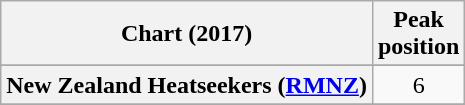<table class="wikitable plainrowheaders sortable" style="text-align:center;">
<tr>
<th>Chart (2017)</th>
<th>Peak<br>position</th>
</tr>
<tr>
</tr>
<tr>
</tr>
<tr>
<th scope="row">New Zealand Heatseekers (<a href='#'>RMNZ</a>)</th>
<td>6</td>
</tr>
<tr>
</tr>
<tr>
</tr>
</table>
